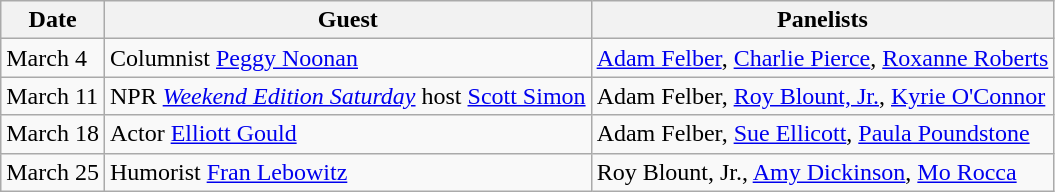<table class="wikitable">
<tr>
<th>Date</th>
<th>Guest</th>
<th>Panelists</th>
</tr>
<tr>
<td>March 4</td>
<td>Columnist <a href='#'>Peggy Noonan</a></td>
<td><a href='#'>Adam Felber</a>, <a href='#'>Charlie Pierce</a>, <a href='#'>Roxanne Roberts</a></td>
</tr>
<tr>
<td>March 11</td>
<td>NPR <em><a href='#'>Weekend Edition Saturday</a></em> host <a href='#'>Scott Simon</a></td>
<td>Adam Felber, <a href='#'>Roy Blount, Jr.</a>, <a href='#'>Kyrie O'Connor</a></td>
</tr>
<tr>
<td>March 18</td>
<td>Actor <a href='#'>Elliott Gould</a></td>
<td>Adam Felber, <a href='#'>Sue Ellicott</a>, <a href='#'>Paula Poundstone</a></td>
</tr>
<tr>
<td>March 25</td>
<td>Humorist <a href='#'>Fran Lebowitz</a></td>
<td>Roy Blount, Jr., <a href='#'>Amy Dickinson</a>, <a href='#'>Mo Rocca</a></td>
</tr>
</table>
